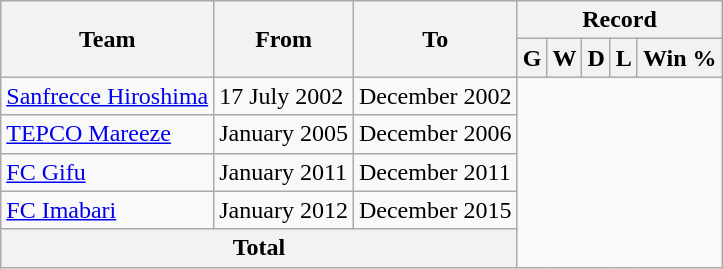<table class="wikitable" style="text-align: center">
<tr>
<th rowspan="2">Team</th>
<th rowspan="2">From</th>
<th rowspan="2">To</th>
<th colspan="5">Record</th>
</tr>
<tr>
<th>G</th>
<th>W</th>
<th>D</th>
<th>L</th>
<th>Win %</th>
</tr>
<tr>
<td align=left><a href='#'>Sanfrecce Hiroshima</a></td>
<td align=left>17 July 2002</td>
<td align=left>December 2002<br></td>
</tr>
<tr>
<td align=left><a href='#'>TEPCO Mareeze</a></td>
<td align=left>January 2005</td>
<td align=left>December 2006<br></td>
</tr>
<tr>
<td align=left><a href='#'>FC Gifu</a></td>
<td align=left>January 2011</td>
<td align=left>December 2011<br></td>
</tr>
<tr>
<td align=left><a href='#'>FC Imabari</a></td>
<td align=left>January 2012</td>
<td align=left>December 2015<br></td>
</tr>
<tr>
<th colspan="3">Total<br></th>
</tr>
</table>
